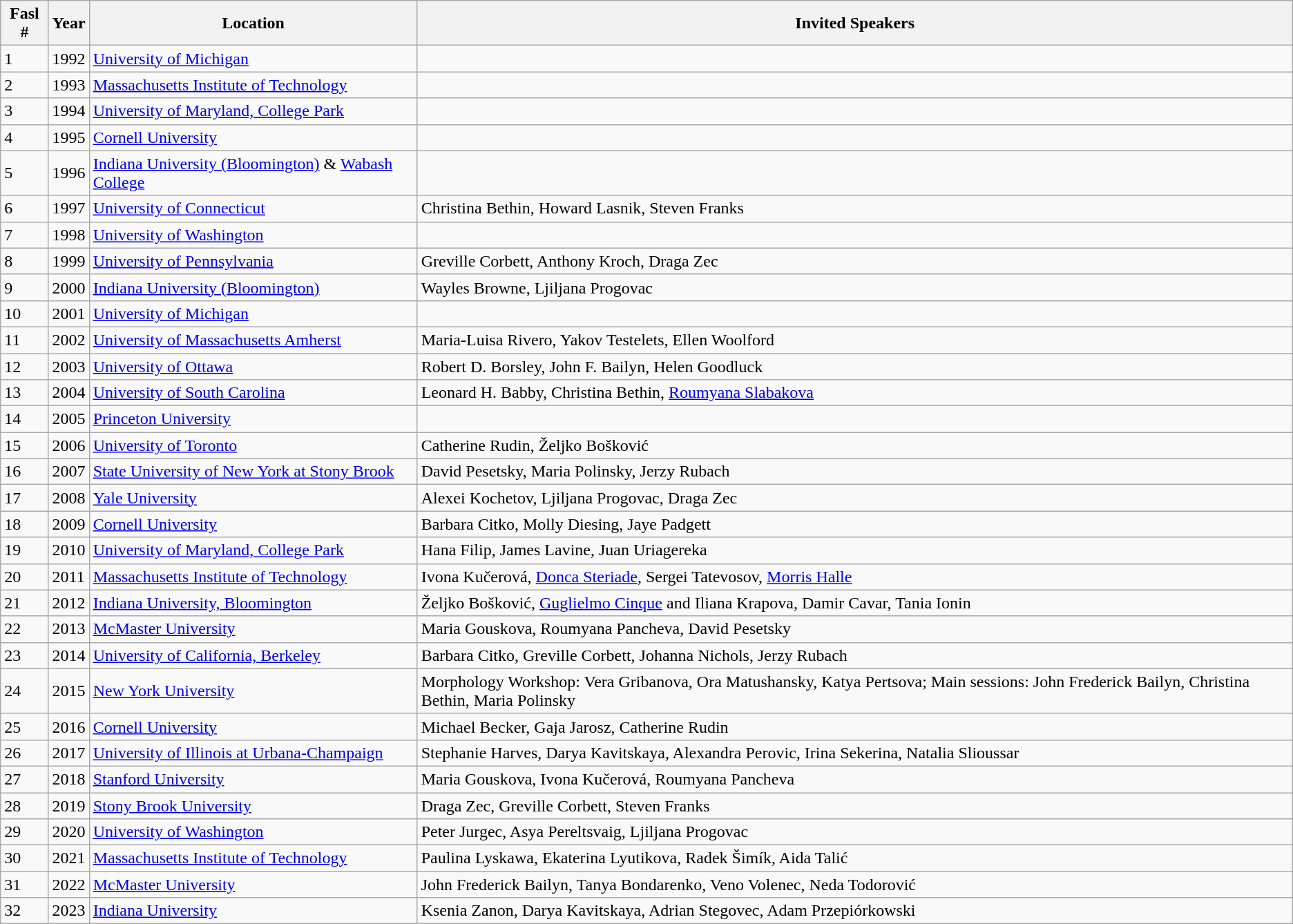<table class="wikitable">
<tr>
<th>Fasl #</th>
<th>Year</th>
<th>Location</th>
<th>Invited Speakers</th>
</tr>
<tr>
<td>1</td>
<td>1992</td>
<td><a href='#'>University of Michigan</a></td>
<td></td>
</tr>
<tr>
<td>2</td>
<td>1993</td>
<td><a href='#'>Massachusetts Institute of Technology</a></td>
<td></td>
</tr>
<tr>
<td>3</td>
<td>1994</td>
<td><a href='#'>University of Maryland, College Park</a></td>
<td></td>
</tr>
<tr>
<td>4</td>
<td>1995</td>
<td><a href='#'>Cornell University</a></td>
<td></td>
</tr>
<tr>
<td>5</td>
<td>1996</td>
<td><a href='#'>Indiana University (Bloomington)</a> & <a href='#'>Wabash College</a></td>
<td></td>
</tr>
<tr>
<td>6</td>
<td>1997</td>
<td><a href='#'>University of Connecticut</a></td>
<td>Christina Bethin, Howard Lasnik, Steven Franks</td>
</tr>
<tr>
<td>7</td>
<td>1998</td>
<td><a href='#'>University of Washington</a></td>
<td></td>
</tr>
<tr>
<td>8</td>
<td>1999</td>
<td><a href='#'>University of Pennsylvania</a></td>
<td>Greville Corbett, Anthony Kroch, Draga Zec</td>
</tr>
<tr>
<td>9</td>
<td>2000</td>
<td><a href='#'>Indiana University (Bloomington)</a></td>
<td>Wayles Browne, Ljiljana Progovac</td>
</tr>
<tr>
<td>10</td>
<td>2001</td>
<td><a href='#'>University of Michigan</a></td>
<td></td>
</tr>
<tr>
<td>11</td>
<td>2002</td>
<td><a href='#'>University of Massachusetts Amherst</a></td>
<td>Maria-Luisa Rivero, Yakov Testelets, Ellen Woolford</td>
</tr>
<tr>
<td>12</td>
<td>2003</td>
<td><a href='#'>University of Ottawa</a></td>
<td>Robert D. Borsley, John F. Bailyn, Helen Goodluck</td>
</tr>
<tr>
<td>13</td>
<td>2004</td>
<td><a href='#'>University of South Carolina</a></td>
<td>Leonard H. Babby, Christina Bethin, <a href='#'>Roumyana Slabakova</a></td>
</tr>
<tr>
<td>14</td>
<td>2005</td>
<td><a href='#'>Princeton University</a></td>
<td></td>
</tr>
<tr>
<td>15</td>
<td>2006</td>
<td><a href='#'>University of Toronto</a></td>
<td>Catherine Rudin, Željko Bošković</td>
</tr>
<tr>
<td>16</td>
<td>2007</td>
<td><a href='#'>State University of New York at Stony Brook</a></td>
<td>David Pesetsky, Maria Polinsky, Jerzy Rubach</td>
</tr>
<tr>
<td>17</td>
<td>2008</td>
<td><a href='#'>Yale University</a></td>
<td>Alexei Kochetov, Ljiljana Progovac, Draga Zec</td>
</tr>
<tr>
<td>18</td>
<td>2009</td>
<td><a href='#'>Cornell University</a></td>
<td>Barbara Citko, Molly Diesing, Jaye Padgett</td>
</tr>
<tr>
<td>19</td>
<td>2010</td>
<td><a href='#'>University of Maryland, College Park</a></td>
<td>Hana Filip, James Lavine, Juan Uriagereka</td>
</tr>
<tr>
<td>20</td>
<td>2011</td>
<td><a href='#'>Massachusetts Institute of Technology</a></td>
<td>Ivona Kučerová, <a href='#'>Donca Steriade</a>, Sergei Tatevosov, <a href='#'>Morris Halle</a></td>
</tr>
<tr>
<td>21</td>
<td>2012</td>
<td><a href='#'>Indiana University, Bloomington</a></td>
<td>Željko Bošković, <a href='#'>Guglielmo Cinque</a> and Iliana Krapova, Damir Cavar, Tania Ionin</td>
</tr>
<tr>
<td>22</td>
<td>2013</td>
<td><a href='#'>McMaster University</a></td>
<td>Maria Gouskova, Roumyana Pancheva, David Pesetsky</td>
</tr>
<tr>
<td>23</td>
<td>2014</td>
<td><a href='#'>University of California, Berkeley</a></td>
<td>Barbara Citko, Greville Corbett, Johanna Nichols, Jerzy Rubach</td>
</tr>
<tr>
<td>24</td>
<td>2015</td>
<td><a href='#'>New York University</a></td>
<td>Morphology Workshop: Vera Gribanova, Ora Matushansky, Katya Pertsova; Main sessions: John Frederick Bailyn, Christina Bethin, Maria Polinsky</td>
</tr>
<tr>
<td>25</td>
<td>2016</td>
<td><a href='#'>Cornell University</a></td>
<td>Michael Becker, Gaja Jarosz, Catherine Rudin</td>
</tr>
<tr>
<td>26</td>
<td>2017</td>
<td><a href='#'>University of Illinois at Urbana-Champaign</a></td>
<td>Stephanie Harves, Darya Kavitskaya, Alexandra Perovic, Irina Sekerina, Natalia Slioussar</td>
</tr>
<tr>
<td>27</td>
<td>2018</td>
<td><a href='#'>Stanford University</a></td>
<td>Maria Gouskova, Ivona Kučerová, Roumyana Pancheva</td>
</tr>
<tr>
<td>28</td>
<td>2019</td>
<td><a href='#'>Stony Brook University</a></td>
<td>Draga Zec, Greville Corbett, Steven Franks</td>
</tr>
<tr>
<td>29</td>
<td>2020</td>
<td><a href='#'>University of Washington</a></td>
<td>Peter Jurgec, Asya Pereltsvaig, Ljiljana Progovac</td>
</tr>
<tr>
<td>30</td>
<td>2021</td>
<td><a href='#'>Massachusetts Institute of Technology</a></td>
<td>Paulina Lyskawa, Ekaterina Lyutikova, Radek Šimík, Aida Talić</td>
</tr>
<tr>
<td>31</td>
<td>2022</td>
<td><a href='#'>McMaster University</a></td>
<td>John Frederick Bailyn, Tanya Bondarenko, Veno Volenec, Neda Todorović</td>
</tr>
<tr>
<td>32</td>
<td>2023</td>
<td><a href='#'>Indiana University</a></td>
<td>Ksenia Zanon, Darya Kavitskaya, Adrian Stegovec, Adam Przepiórkowski</td>
</tr>
</table>
